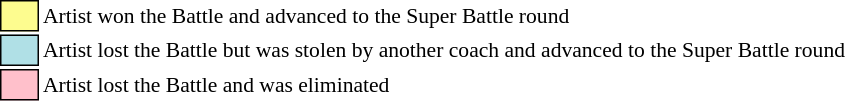<table class="toccolours" style="font-size: 90%; white-space: nowrap;">
<tr>
<td style="background:#fdfc8f; border:1px solid black;">      </td>
<td>Artist won the Battle and advanced to the Super Battle round</td>
</tr>
<tr>
<td style="background:#b0e0e6; border:1px solid black;">      </td>
<td>Artist lost the Battle but was stolen by another coach and advanced to the Super Battle round</td>
</tr>
<tr>
<td style="background:pink; border:1px solid black;">      </td>
<td>Artist lost the Battle and was eliminated</td>
</tr>
<tr>
</tr>
</table>
